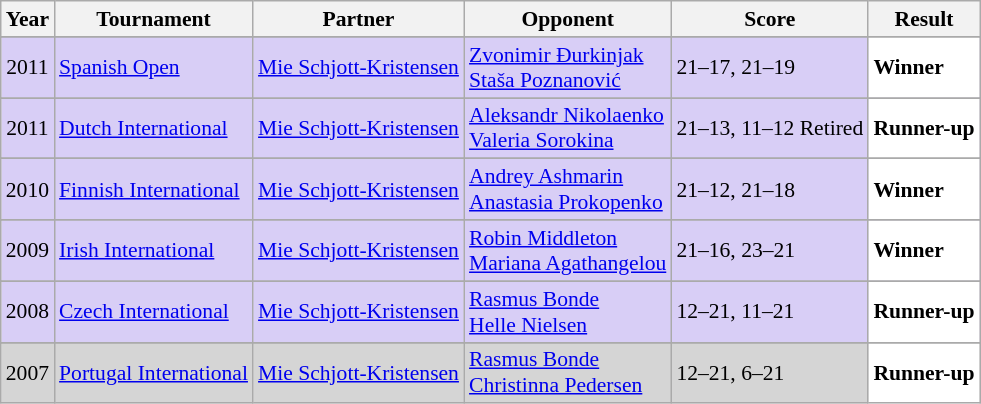<table class="sortable wikitable" style="font-size: 90%;">
<tr>
<th>Year</th>
<th>Tournament</th>
<th>Partner</th>
<th>Opponent</th>
<th>Score</th>
<th>Result</th>
</tr>
<tr>
</tr>
<tr style="background:#D8CEF6">
<td align="center">2011</td>
<td align="left"><a href='#'>Spanish Open</a></td>
<td align="left"> <a href='#'>Mie Schjott-Kristensen</a></td>
<td align="left"> <a href='#'>Zvonimir Đurkinjak</a><br> <a href='#'>Staša Poznanović</a></td>
<td align="left">21–17, 21–19</td>
<td style="text-align:left; background:white"> <strong>Winner</strong></td>
</tr>
<tr>
</tr>
<tr style="background:#D8CEF6">
<td align="center">2011</td>
<td align="left"><a href='#'>Dutch International</a></td>
<td align="left"> <a href='#'>Mie Schjott-Kristensen</a></td>
<td align="left"> <a href='#'>Aleksandr Nikolaenko</a><br> <a href='#'>Valeria Sorokina</a></td>
<td align="left">21–13, 11–12 Retired</td>
<td style="text-align:left; background:white"> <strong>Runner-up</strong></td>
</tr>
<tr>
</tr>
<tr style="background:#D8CEF6">
<td align="center">2010</td>
<td align="left"><a href='#'>Finnish International</a></td>
<td align="left"> <a href='#'>Mie Schjott-Kristensen</a></td>
<td align="left"> <a href='#'>Andrey Ashmarin</a><br> <a href='#'>Anastasia Prokopenko</a></td>
<td align="left">21–12, 21–18</td>
<td style="text-align:left; background:white"> <strong>Winner</strong></td>
</tr>
<tr>
</tr>
<tr style="background:#D8CEF6">
<td align="center">2009</td>
<td align="left"><a href='#'>Irish International</a></td>
<td align="left"> <a href='#'>Mie Schjott-Kristensen</a></td>
<td align="left"> <a href='#'>Robin Middleton</a><br> <a href='#'>Mariana Agathangelou</a></td>
<td align="left">21–16, 23–21</td>
<td style="text-align:left; background:white"> <strong>Winner</strong></td>
</tr>
<tr>
</tr>
<tr style="background:#D8CEF6">
<td align="center">2008</td>
<td align="left"><a href='#'>Czech International</a></td>
<td align="left"> <a href='#'>Mie Schjott-Kristensen</a></td>
<td align="left"> <a href='#'>Rasmus Bonde</a><br> <a href='#'>Helle Nielsen</a></td>
<td align="left">12–21, 11–21</td>
<td style="text-align:left; background:white"> <strong>Runner-up</strong></td>
</tr>
<tr>
</tr>
<tr style="background:#D5D5D5">
<td align="center">2007</td>
<td align="left"><a href='#'>Portugal International</a></td>
<td align="left"> <a href='#'>Mie Schjott-Kristensen</a></td>
<td align="left"> <a href='#'>Rasmus Bonde</a><br> <a href='#'>Christinna Pedersen</a></td>
<td align="left">12–21, 6–21</td>
<td style="text-align:left; background:white"> <strong>Runner-up</strong></td>
</tr>
</table>
